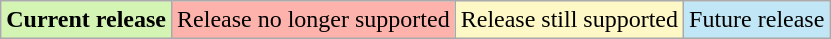<table class=wikitable>
<tr>
<th style=background:#d4f4b4>Current release</th>
<td style=background:#fdb3ab>Release no longer supported</td>
<td style=background:#fef8c6>Release still supported</td>
<td style=background:#c1e6f5>Future release</td>
</tr>
</table>
